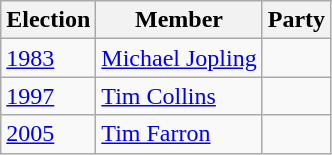<table class="wikitable">
<tr>
<th>Election</th>
<th>Member</th>
<th colspan=2>Party</th>
</tr>
<tr>
<td><a href='#'>1983</a></td>
<td><a href='#'>Michael Jopling</a></td>
<td></td>
</tr>
<tr>
<td><a href='#'>1997</a></td>
<td><a href='#'>Tim Collins</a></td>
<td></td>
</tr>
<tr>
<td><a href='#'>2005</a></td>
<td><a href='#'>Tim Farron</a></td>
<td></td>
</tr>
</table>
